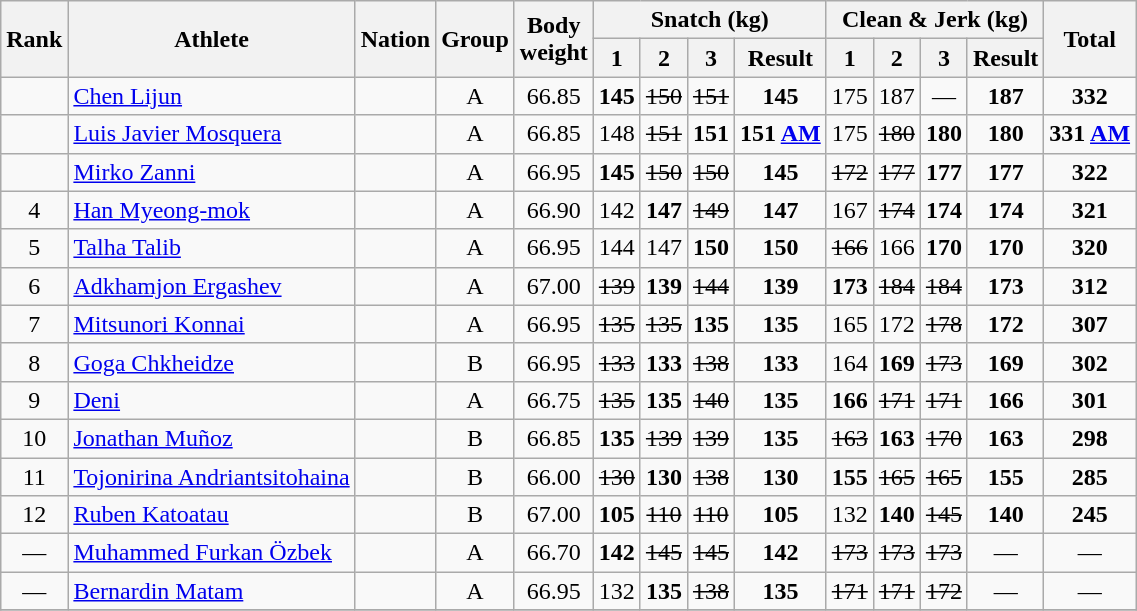<table class="sortable wikitable" style="text-align:center">
<tr>
<th rowspan="2">Rank</th>
<th rowspan="2">Athlete</th>
<th rowspan="2">Nation</th>
<th rowspan="2">Group</th>
<th rowspan=2>Body<br>weight</th>
<th colspan=4>Snatch (kg)</th>
<th colspan=4>Clean & Jerk (kg)</th>
<th rowspan=2>Total</th>
</tr>
<tr>
<th>1</th>
<th>2</th>
<th>3</th>
<th>Result</th>
<th>1</th>
<th>2</th>
<th>3</th>
<th>Result</th>
</tr>
<tr>
<td></td>
<td align="left"><a href='#'>Chen Lijun</a></td>
<td align="left"></td>
<td>A</td>
<td>66.85</td>
<td><strong>145</strong></td>
<td><s>150</s></td>
<td><s>151</s></td>
<td><strong>145</strong></td>
<td>175</td>
<td>187</td>
<td>—</td>
<td><strong>187</strong> </td>
<td><strong>332</strong> </td>
</tr>
<tr>
<td></td>
<td align="left"><a href='#'>Luis Javier Mosquera</a></td>
<td align="left"></td>
<td>A</td>
<td>66.85</td>
<td>148</td>
<td><s>151</s></td>
<td><strong>151</strong></td>
<td><strong>151 <a href='#'>AM</a></strong></td>
<td>175</td>
<td><s>180</s></td>
<td><strong>180</strong></td>
<td><strong>180</strong></td>
<td><strong>331 <a href='#'>AM</a></strong></td>
</tr>
<tr>
<td></td>
<td align="left"><a href='#'>Mirko Zanni</a></td>
<td align="left"></td>
<td>A</td>
<td>66.95</td>
<td><strong>145</strong></td>
<td><s>150</s></td>
<td><s>150</s></td>
<td><strong>145</strong></td>
<td><s>172</s></td>
<td><s>177</s></td>
<td><strong>177</strong></td>
<td><strong>177</strong></td>
<td><strong>322</strong></td>
</tr>
<tr>
<td>4</td>
<td align="left"><a href='#'>Han Myeong-mok</a></td>
<td align="left"></td>
<td>A</td>
<td>66.90</td>
<td>142</td>
<td><strong>147</strong></td>
<td><s>149</s></td>
<td><strong>147</strong></td>
<td>167</td>
<td><s>174</s></td>
<td><strong>174</strong></td>
<td><strong>174</strong></td>
<td><strong>321</strong></td>
</tr>
<tr>
<td>5</td>
<td align="left"><a href='#'>Talha Talib</a></td>
<td align="left"></td>
<td>A</td>
<td>66.95</td>
<td>144</td>
<td>147</td>
<td><strong>150</strong></td>
<td><strong>150</strong></td>
<td><s>166</s></td>
<td>166</td>
<td><strong>170</strong></td>
<td><strong>170</strong></td>
<td><strong>320</strong></td>
</tr>
<tr>
<td>6</td>
<td align="left"><a href='#'>Adkhamjon Ergashev</a></td>
<td align="left"></td>
<td>A</td>
<td>67.00</td>
<td><s>139</s></td>
<td><strong>139</strong></td>
<td><s>144</s></td>
<td><strong>139</strong></td>
<td><strong>173</strong></td>
<td><s>184</s></td>
<td><s>184</s></td>
<td><strong>173</strong></td>
<td><strong>312</strong></td>
</tr>
<tr>
<td>7</td>
<td align="left"><a href='#'>Mitsunori Konnai</a></td>
<td align="left"></td>
<td>A</td>
<td>66.95</td>
<td><s>135</s></td>
<td><s>135</s></td>
<td><strong>135</strong></td>
<td><strong>135</strong></td>
<td>165</td>
<td>172</td>
<td><s>178</s></td>
<td><strong>172</strong></td>
<td><strong>307</strong></td>
</tr>
<tr>
<td>8</td>
<td align="left"><a href='#'>Goga Chkheidze</a></td>
<td align="left"></td>
<td>B</td>
<td>66.95</td>
<td><s>133</s></td>
<td><strong>133</strong></td>
<td><s>138</s></td>
<td><strong>133</strong></td>
<td>164</td>
<td><strong>169</strong></td>
<td><s>173</s></td>
<td><strong>169</strong></td>
<td><strong>302</strong></td>
</tr>
<tr>
<td>9</td>
<td align="left"><a href='#'>Deni</a></td>
<td align="left"></td>
<td>A</td>
<td>66.75</td>
<td><s>135</s></td>
<td><strong>135</strong></td>
<td><s>140</s></td>
<td><strong>135</strong></td>
<td><strong>166</strong></td>
<td><s>171</s></td>
<td><s>171</s></td>
<td><strong>166</strong></td>
<td><strong>301</strong></td>
</tr>
<tr>
<td>10</td>
<td align="left"><a href='#'>Jonathan Muñoz</a></td>
<td align="left"></td>
<td>B</td>
<td>66.85</td>
<td><strong>135</strong></td>
<td><s>139</s></td>
<td><s>139</s></td>
<td><strong>135</strong></td>
<td><s>163</s></td>
<td><strong>163</strong></td>
<td><s>170</s></td>
<td><strong>163</strong></td>
<td><strong>298</strong></td>
</tr>
<tr>
<td>11</td>
<td align="left"><a href='#'>Tojonirina Andriantsitohaina</a></td>
<td align="left"></td>
<td>B</td>
<td>66.00</td>
<td><s>130</s></td>
<td><strong>130</strong></td>
<td><s>138</s></td>
<td><strong>130</strong></td>
<td><strong>155</strong></td>
<td><s>165</s></td>
<td><s>165</s></td>
<td><strong>155</strong></td>
<td><strong>285</strong></td>
</tr>
<tr>
<td>12</td>
<td align="left"><a href='#'>Ruben Katoatau</a></td>
<td align="left"></td>
<td>B</td>
<td>67.00</td>
<td><strong>105</strong></td>
<td><s>110</s></td>
<td><s>110</s></td>
<td><strong>105</strong></td>
<td>132</td>
<td><strong>140</strong></td>
<td><s>145</s></td>
<td><strong>140</strong></td>
<td><strong>245</strong></td>
</tr>
<tr>
<td>—</td>
<td align="left"><a href='#'>Muhammed Furkan Özbek</a></td>
<td align="left"></td>
<td>A</td>
<td>66.70</td>
<td><strong>142</strong></td>
<td><s>145</s></td>
<td><s>145</s></td>
<td><strong>142</strong></td>
<td><s>173</s></td>
<td><s>173</s></td>
<td><s>173</s></td>
<td>—</td>
<td>—</td>
</tr>
<tr>
<td>—</td>
<td align="left"><a href='#'>Bernardin Matam</a></td>
<td align="left"></td>
<td>A</td>
<td>66.95</td>
<td>132</td>
<td><strong>135</strong></td>
<td><s>138</s></td>
<td><strong>135</strong></td>
<td><s>171</s></td>
<td><s>171</s></td>
<td><s>172</s></td>
<td>—</td>
<td>—</td>
</tr>
<tr>
</tr>
</table>
